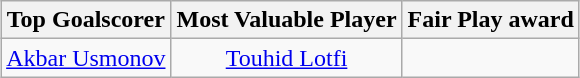<table class="wikitable" style="text-align: center; margin: 0 auto;">
<tr>
<th>Top Goalscorer</th>
<th>Most Valuable Player</th>
<th>Fair Play award</th>
</tr>
<tr>
<td> <a href='#'>Akbar Usmonov</a></td>
<td> <a href='#'>Touhid Lotfi</a></td>
<td></td>
</tr>
</table>
